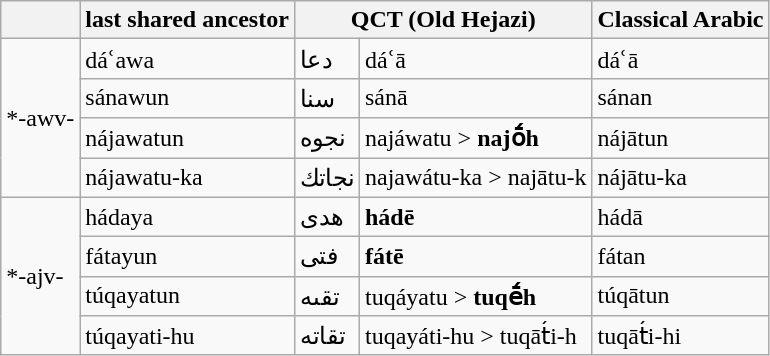<table class="wikitable">
<tr>
<th></th>
<th>last shared ancestor</th>
<th colspan="2">QCT (Old Hejazi)</th>
<th>Classical Arabic</th>
</tr>
<tr>
<td rowspan="4">*-awv-</td>
<td>dáʿawa</td>
<td>دعا</td>
<td>dáʿā</td>
<td>dáʿā</td>
</tr>
<tr>
<td>sánawun</td>
<td>سنا</td>
<td>sánā</td>
<td>sánan</td>
</tr>
<tr>
<td>nájawatun</td>
<td>نجوه</td>
<td>najáwatu > <strong>najṓh</strong></td>
<td>nájātun</td>
</tr>
<tr>
<td>nájawatu-ka</td>
<td>نجاتك</td>
<td>najawátu-ka > najātu-k</td>
<td>nájātu-ka</td>
</tr>
<tr>
<td rowspan="4">*-ajv-</td>
<td>hádaya</td>
<td>هدى</td>
<td><strong>hádē</strong></td>
<td>hádā</td>
</tr>
<tr>
<td>fátayun</td>
<td>فتى</td>
<td><strong>fátē</strong></td>
<td>fátan</td>
</tr>
<tr>
<td>túqayatun</td>
<td>تقىه</td>
<td>tuqáyatu > <strong>tuqḗh</strong></td>
<td>túqātun</td>
</tr>
<tr>
<td>túqayati-hu</td>
<td>تقاته</td>
<td>tuqayáti-hu > tuqāt́i-h</td>
<td>tuqāt́i-hi</td>
</tr>
</table>
